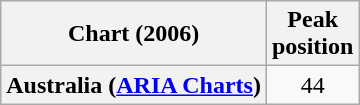<table class="wikitable sortable plainrowheaders" style="text-align:center">
<tr>
<th scope="col">Chart (2006)</th>
<th scope="col">Peak<br>position</th>
</tr>
<tr>
<th scope="row">Australia (<a href='#'>ARIA Charts</a>)</th>
<td>44</td>
</tr>
</table>
